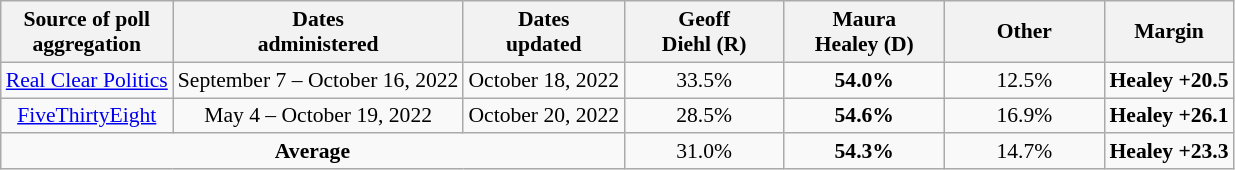<table class="wikitable sortable" style="text-align:center;font-size:90%;line-height:17px">
<tr>
<th>Source of poll<br>aggregation</th>
<th>Dates<br>administered</th>
<th>Dates<br>updated</th>
<th style="width:100px;">Geoff<br>Diehl (R)</th>
<th style="width:100px;">Maura<br>Healey (D)</th>
<th style="width:100px;">Other<br></th>
<th>Margin</th>
</tr>
<tr>
<td><a href='#'>Real Clear Politics</a></td>
<td>September 7 – October 16, 2022</td>
<td>October 18, 2022</td>
<td>33.5%</td>
<td><strong>54.0%</strong></td>
<td>12.5%</td>
<td><strong>Healey +20.5</strong></td>
</tr>
<tr>
<td><a href='#'>FiveThirtyEight</a></td>
<td>May 4 – October 19, 2022</td>
<td>October 20, 2022</td>
<td>28.5%</td>
<td><strong>54.6%</strong></td>
<td>16.9%</td>
<td><strong>Healey +26.1</strong></td>
</tr>
<tr>
<td colspan="3"><strong>Average</strong></td>
<td>31.0%</td>
<td><strong>54.3%</strong></td>
<td>14.7%</td>
<td><strong>Healey +23.3</strong></td>
</tr>
</table>
